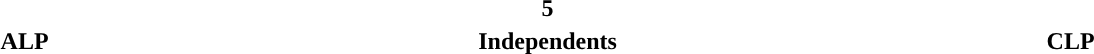<table style="width:70%; text-align:center;">
<tr style="color:white;">
<td style="color:white; background:"><strong>18</strong></td>
<td style="color:black; background:"><strong>5</strong></td>
<td style="background:"><strong>2</strong></td>
</tr>
<tr>
<td><span><strong>ALP</strong></span></td>
<td><span><strong>Independents</strong></span></td>
<td><span><strong>CLP</strong></span></td>
</tr>
</table>
